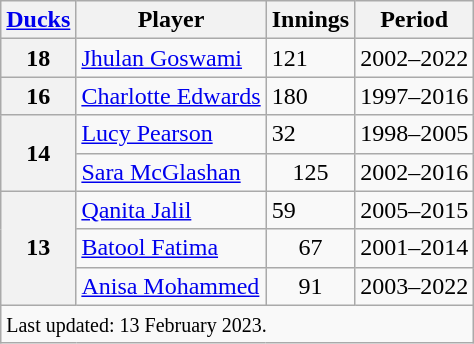<table class="wikitable defaultcenter col2left">
<tr>
<th scope=col><a href='#'>Ducks</a></th>
<th scope=col>Player</th>
<th scope=col>Innings</th>
<th scope=col>Period</th>
</tr>
<tr>
<th scope=row>18</th>
<td> <a href='#'>Jhulan Goswami</a></td>
<td>121</td>
<td>2002–2022</td>
</tr>
<tr>
<th scope=row>16</th>
<td> <a href='#'>Charlotte Edwards</a></td>
<td>180</td>
<td>1997–2016</td>
</tr>
<tr>
<th scope=row rowspan=2>14</th>
<td> <a href='#'>Lucy Pearson</a></td>
<td>32</td>
<td>1998–2005</td>
</tr>
<tr>
<td style="text-align:left;"> <a href='#'>Sara McGlashan</a></td>
<td style="text-align:center;">125</td>
<td>2002–2016</td>
</tr>
<tr>
<th scope=row rowspan=3>13</th>
<td> <a href='#'>Qanita Jalil</a></td>
<td>59</td>
<td>2005–2015</td>
</tr>
<tr>
<td style="text-align:left;"> <a href='#'>Batool Fatima</a></td>
<td style="text-align:center;">67</td>
<td>2001–2014</td>
</tr>
<tr>
<td style="text-align:left;"> <a href='#'>Anisa Mohammed</a></td>
<td style="text-align:center;">91</td>
<td>2003–2022</td>
</tr>
<tr>
<td scope=row colspan=4 style="text-align:left;"><small>Last updated: 13 February 2023.</small></td>
</tr>
</table>
